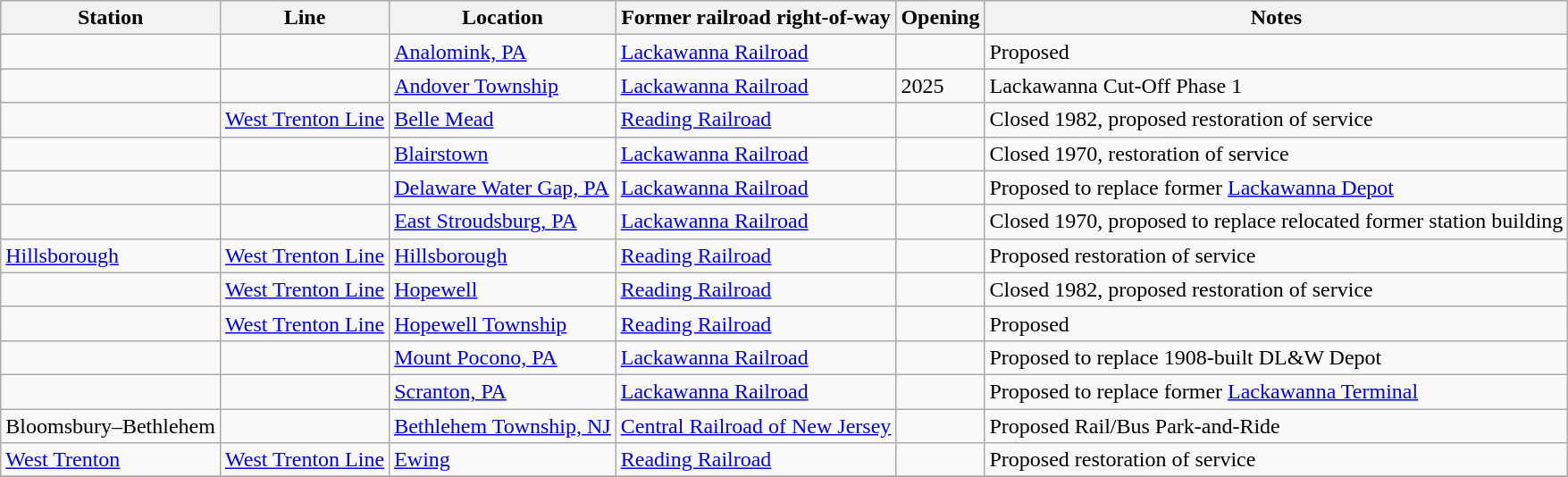<table class="wikitable sortable">
<tr>
<th>Station</th>
<th>Line</th>
<th>Location</th>
<th>Former railroad right-of-way</th>
<th>Opening</th>
<th>Notes</th>
</tr>
<tr>
<td></td>
<td></td>
<td><a href='#'>Analomink, PA</a></td>
<td><a href='#'>Lackawanna Railroad</a></td>
<td></td>
<td>Proposed</td>
</tr>
<tr>
<td></td>
<td></td>
<td><a href='#'>Andover Township</a></td>
<td><a href='#'>Lackawanna Railroad</a></td>
<td>2025</td>
<td>Lackawanna Cut-Off Phase 1</td>
</tr>
<tr>
<td></td>
<td><a href='#'>West Trenton Line</a></td>
<td><a href='#'>Belle Mead</a></td>
<td><a href='#'>Reading Railroad</a></td>
<td></td>
<td>Closed 1982, proposed restoration of service</td>
</tr>
<tr>
<td></td>
<td></td>
<td><a href='#'>Blairstown</a></td>
<td><a href='#'>Lackawanna Railroad</a></td>
<td></td>
<td>Closed 1970, restoration of service</td>
</tr>
<tr>
<td></td>
<td></td>
<td><a href='#'>Delaware Water Gap, PA</a></td>
<td><a href='#'>Lackawanna Railroad</a></td>
<td></td>
<td>Proposed to replace former <a href='#'>Lackawanna Depot</a></td>
</tr>
<tr>
<td></td>
<td></td>
<td><a href='#'>East Stroudsburg, PA</a></td>
<td><a href='#'>Lackawanna Railroad</a></td>
<td></td>
<td>Closed 1970, proposed to replace relocated former station building</td>
</tr>
<tr>
<td><a href='#'>Hillsborough</a></td>
<td><a href='#'>West Trenton Line</a></td>
<td><a href='#'>Hillsborough</a></td>
<td><a href='#'>Reading Railroad</a></td>
<td></td>
<td>Proposed restoration of service</td>
</tr>
<tr>
<td></td>
<td><a href='#'>West Trenton Line</a></td>
<td><a href='#'>Hopewell</a></td>
<td><a href='#'>Reading Railroad</a></td>
<td></td>
<td>Closed 1982, proposed restoration of service</td>
</tr>
<tr>
<td></td>
<td><a href='#'>West Trenton Line</a></td>
<td><a href='#'>Hopewell Township</a></td>
<td><a href='#'>Reading Railroad</a></td>
<td></td>
<td>Proposed</td>
</tr>
<tr>
<td></td>
<td></td>
<td><a href='#'>Mount Pocono, PA</a></td>
<td><a href='#'>Lackawanna Railroad</a></td>
<td></td>
<td>Proposed to replace 1908-built DL&W Depot</td>
</tr>
<tr>
<td></td>
<td></td>
<td><a href='#'>Scranton, PA</a></td>
<td><a href='#'>Lackawanna Railroad</a></td>
<td></td>
<td>Proposed to replace former <a href='#'>Lackawanna Terminal</a></td>
</tr>
<tr>
<td>Bloomsbury–Bethlehem</td>
<td></td>
<td><a href='#'>Bethlehem Township, NJ</a></td>
<td><a href='#'>Central Railroad of New Jersey</a></td>
<td></td>
<td>Proposed Rail/Bus Park-and-Ride</td>
</tr>
<tr>
<td><a href='#'>West Trenton</a></td>
<td><a href='#'>West Trenton Line</a></td>
<td><a href='#'>Ewing</a></td>
<td><a href='#'>Reading Railroad</a></td>
<td></td>
<td>Proposed restoration of service</td>
</tr>
<tr>
</tr>
</table>
